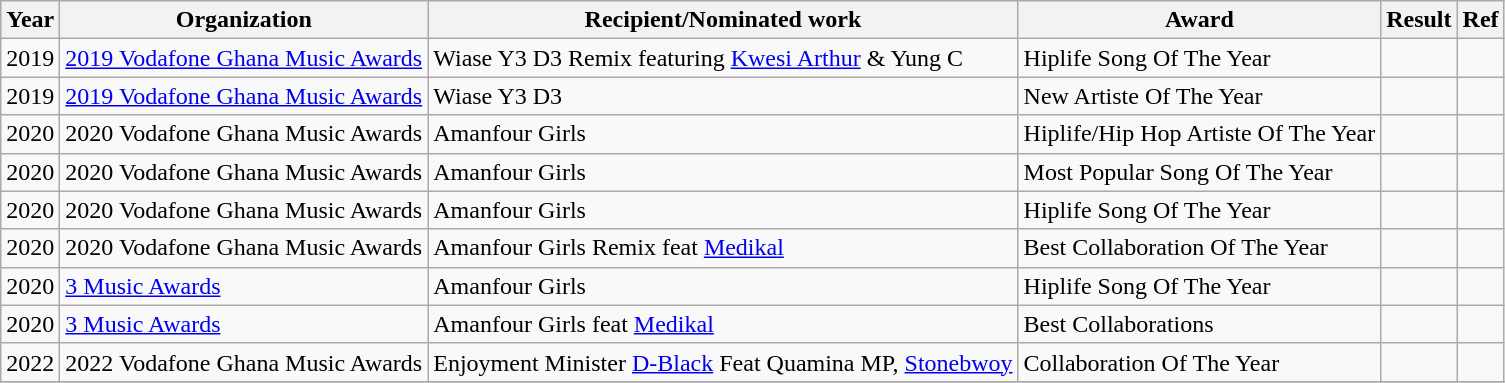<table class="wikitable sortable">
<tr>
<th><strong>Year</strong></th>
<th>Organization</th>
<th><strong>Recipient/Nominated work</strong></th>
<th><strong>Award</strong></th>
<th><strong>Result</strong></th>
<th><strong>Ref</strong></th>
</tr>
<tr>
<td>2019</td>
<td><a href='#'>2019 Vodafone Ghana Music Awards</a></td>
<td>Wiase Y3 D3 Remix featuring <a href='#'>Kwesi Arthur</a> & Yung C</td>
<td>Hiplife Song Of The Year</td>
<td></td>
<td></td>
</tr>
<tr>
<td>2019</td>
<td><a href='#'>2019 Vodafone Ghana Music Awards</a></td>
<td>Wiase Y3 D3</td>
<td>New Artiste Of The Year</td>
<td></td>
<td></td>
</tr>
<tr>
<td>2020</td>
<td>2020 Vodafone Ghana Music Awards</td>
<td>Amanfour Girls</td>
<td>Hiplife/Hip Hop Artiste Of The Year</td>
<td></td>
<td></td>
</tr>
<tr>
<td>2020</td>
<td>2020 Vodafone Ghana Music Awards</td>
<td>Amanfour Girls</td>
<td>Most Popular Song Of The Year</td>
<td></td>
<td></td>
</tr>
<tr>
<td>2020</td>
<td>2020 Vodafone Ghana Music Awards</td>
<td>Amanfour Girls</td>
<td>Hiplife Song Of The Year</td>
<td></td>
<td></td>
</tr>
<tr>
<td>2020</td>
<td>2020 Vodafone Ghana Music Awards</td>
<td>Amanfour Girls Remix feat <a href='#'>Medikal</a></td>
<td>Best Collaboration Of The Year</td>
<td></td>
<td></td>
</tr>
<tr>
<td>2020</td>
<td><a href='#'>3 Music Awards</a></td>
<td>Amanfour Girls</td>
<td>Hiplife Song Of The Year</td>
<td></td>
<td></td>
</tr>
<tr>
<td>2020</td>
<td><a href='#'>3 Music Awards</a></td>
<td>Amanfour Girls feat <a href='#'>Medikal</a></td>
<td>Best Collaborations</td>
<td></td>
<td></td>
</tr>
<tr>
<td>2022</td>
<td>2022 Vodafone Ghana Music Awards</td>
<td>Enjoyment Minister <a href='#'>D-Black</a> Feat Quamina MP, <a href='#'>Stonebwoy</a></td>
<td>Collaboration Of The Year</td>
<td></td>
<td></td>
</tr>
<tr>
</tr>
</table>
